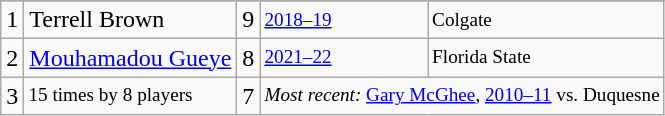<table class="wikitable">
<tr>
</tr>
<tr>
<td>1</td>
<td>Terrell Brown</td>
<td>9</td>
<td style="font-size:80%;"><a href='#'>2018–19</a></td>
<td style="font-size:80%;">Colgate</td>
</tr>
<tr>
<td>2</td>
<td><a href='#'>Mouhamadou Gueye</a></td>
<td>8</td>
<td style="font-size:80%;"><a href='#'>2021–22</a></td>
<td style="font-size:80%;">Florida State</td>
</tr>
<tr>
<td>3</td>
<td style="font-size:80%;">15 times by 8 players</td>
<td>7</td>
<td style="font-size:80%;" colspan=2><em>Most recent:</em> <a href='#'>Gary McGhee</a>, <a href='#'>2010–11</a> vs. Duquesne</td>
</tr>
</table>
